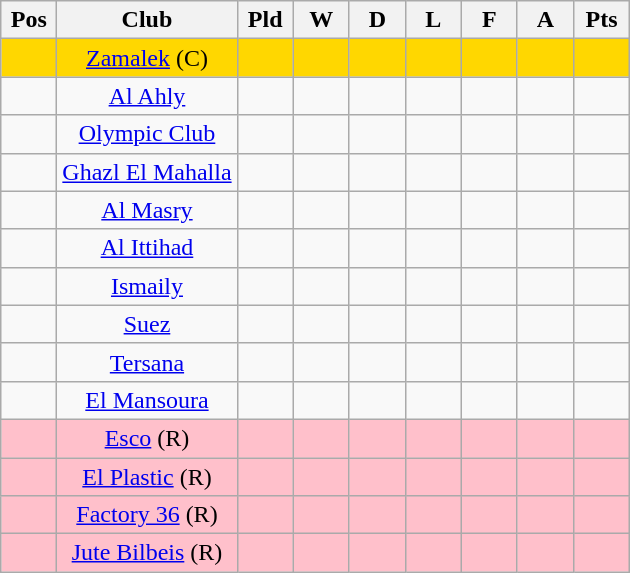<table class="wikitable sortable" bgcolor="#f7f8ff">
<tr>
<th width=30>Pos</th>
<th>Club</th>
<th width=30>Pld</th>
<th width=30>W</th>
<th width=30>D</th>
<th width=30>L</th>
<th width=30>F</th>
<th width=30>A</th>
<th width=30>Pts</th>
</tr>
<tr bgcolor="gold" align="center">
<td></td>
<td><a href='#'>Zamalek</a> (C)</td>
<td></td>
<td></td>
<td></td>
<td></td>
<td></td>
<td></td>
<td></td>
</tr>
<tr align="center">
<td></td>
<td><a href='#'>Al Ahly</a></td>
<td></td>
<td></td>
<td></td>
<td></td>
<td></td>
<td></td>
<td></td>
</tr>
<tr align="center">
<td></td>
<td><a href='#'>Olympic Club</a></td>
<td></td>
<td></td>
<td></td>
<td></td>
<td></td>
<td></td>
<td></td>
</tr>
<tr align="center">
<td></td>
<td><a href='#'>Ghazl El Mahalla</a></td>
<td></td>
<td></td>
<td></td>
<td></td>
<td></td>
<td></td>
<td></td>
</tr>
<tr align="center">
<td></td>
<td><a href='#'>Al Masry</a></td>
<td></td>
<td></td>
<td></td>
<td></td>
<td></td>
<td></td>
<td></td>
</tr>
<tr align="center">
<td></td>
<td><a href='#'>Al Ittihad</a></td>
<td></td>
<td></td>
<td></td>
<td></td>
<td></td>
<td></td>
<td></td>
</tr>
<tr align="center">
<td></td>
<td><a href='#'>Ismaily</a></td>
<td></td>
<td></td>
<td></td>
<td></td>
<td></td>
<td></td>
<td></td>
</tr>
<tr align="center">
<td></td>
<td><a href='#'>Suez</a></td>
<td></td>
<td></td>
<td></td>
<td></td>
<td></td>
<td></td>
<td></td>
</tr>
<tr align="center">
<td></td>
<td><a href='#'>Tersana</a></td>
<td></td>
<td></td>
<td></td>
<td></td>
<td></td>
<td></td>
<td></td>
</tr>
<tr align="center">
<td></td>
<td><a href='#'>El Mansoura</a></td>
<td></td>
<td></td>
<td></td>
<td></td>
<td></td>
<td></td>
<td></td>
</tr>
<tr bgcolor="#FFC0CB" align="center">
<td></td>
<td><a href='#'>Esco</a> (R)</td>
<td></td>
<td></td>
<td></td>
<td></td>
<td></td>
<td></td>
<td></td>
</tr>
<tr bgcolor="#FFC0CB" align="center">
<td></td>
<td><a href='#'>El Plastic</a> (R)</td>
<td></td>
<td></td>
<td></td>
<td></td>
<td></td>
<td></td>
<td></td>
</tr>
<tr bgcolor="#FFC0CB" align="center">
<td></td>
<td><a href='#'>Factory 36</a> (R)</td>
<td></td>
<td></td>
<td></td>
<td></td>
<td></td>
<td></td>
<td></td>
</tr>
<tr bgcolor="#FFC0CB" align="center">
<td></td>
<td><a href='#'>Jute Bilbeis</a>  (R)</td>
<td></td>
<td></td>
<td></td>
<td></td>
<td></td>
<td></td>
<td></td>
</tr>
</table>
